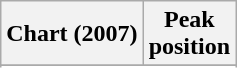<table class="wikitable sortable plainrowheaders">
<tr>
<th>Chart (2007)</th>
<th>Peak<br>position</th>
</tr>
<tr>
</tr>
<tr>
</tr>
<tr>
</tr>
</table>
